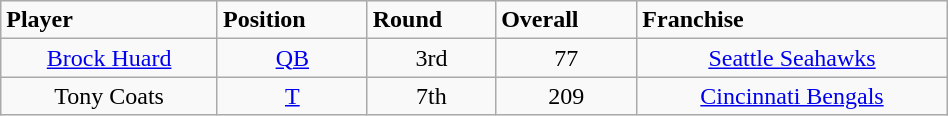<table class="wikitable" width="50%">
<tr align="center style=">
<td><strong>Player</strong></td>
<td><strong>Position</strong></td>
<td><strong>Round</strong></td>
<td><strong>Overall</strong></td>
<td><strong>Franchise</strong></td>
</tr>
<tr style="text-align:center;" bgcolor="">
<td><a href='#'>Brock Huard</a></td>
<td><a href='#'>QB</a></td>
<td>3rd</td>
<td>77</td>
<td><a href='#'>Seattle Seahawks</a></td>
</tr>
<tr style="text-align:center;" bgcolor="">
<td>Tony Coats</td>
<td><a href='#'>T</a></td>
<td>7th</td>
<td>209</td>
<td><a href='#'>Cincinnati Bengals</a></td>
</tr>
</table>
